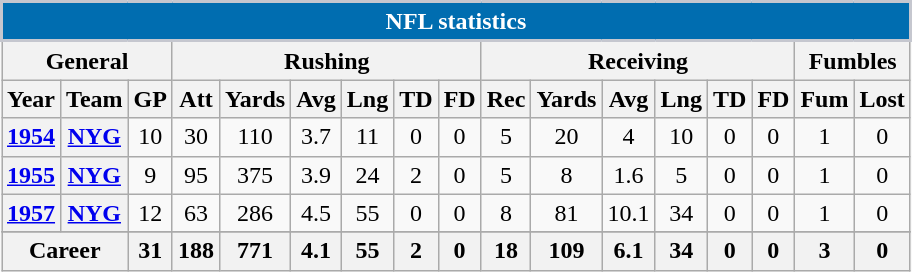<table class= "wikitable" float="left" border="1" style="text-align:center; width:45%;">
<tr>
<th colspan="25" style="background: #006DB0; border: 2px solid #C5C7CF; color: #FFFFFF;"><strong>NFL statistics</strong></th>
</tr>
<tr>
<th colspan=3>General</th>
<th colspan=6>Rushing</th>
<th colspan=6>Receiving</th>
<th colspan=2>Fumbles</th>
</tr>
<tr>
<th>Year</th>
<th>Team</th>
<th>GP</th>
<th>Att</th>
<th>Yards</th>
<th>Avg</th>
<th>Lng</th>
<th>TD</th>
<th>FD</th>
<th>Rec</th>
<th>Yards</th>
<th>Avg</th>
<th>Lng</th>
<th>TD</th>
<th>FD</th>
<th>Fum</th>
<th>Lost</th>
</tr>
<tr>
<th><a href='#'>1954</a></th>
<th><a href='#'>NYG</a></th>
<td>10</td>
<td>30</td>
<td>110</td>
<td>3.7</td>
<td>11</td>
<td>0</td>
<td>0</td>
<td>5</td>
<td>20</td>
<td>4</td>
<td>10</td>
<td>0</td>
<td>0</td>
<td>1</td>
<td>0</td>
</tr>
<tr>
<th><a href='#'>1955</a></th>
<th><a href='#'>NYG</a></th>
<td>9</td>
<td>95</td>
<td>375</td>
<td>3.9</td>
<td>24</td>
<td>2</td>
<td>0</td>
<td>5</td>
<td>8</td>
<td>1.6</td>
<td>5</td>
<td>0</td>
<td>0</td>
<td>1</td>
<td>0</td>
</tr>
<tr>
<th><a href='#'>1957</a></th>
<th><a href='#'>NYG</a></th>
<td>12</td>
<td>63</td>
<td>286</td>
<td>4.5</td>
<td>55</td>
<td>0</td>
<td>0</td>
<td>8</td>
<td>81</td>
<td>10.1</td>
<td>34</td>
<td>0</td>
<td>0</td>
<td>1</td>
<td>0</td>
</tr>
<tr>
</tr>
<tr>
<th colspan=2>Career</th>
<th>31</th>
<th>188</th>
<th>771</th>
<th>4.1</th>
<th>55</th>
<th>2</th>
<th>0</th>
<th>18</th>
<th>109</th>
<th>6.1</th>
<th>34</th>
<th>0</th>
<th>0</th>
<th>3</th>
<th>0</th>
</tr>
</table>
